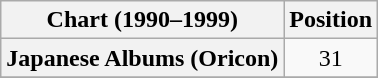<table class="wikitable plainrowheaders">
<tr>
<th>Chart (1990–1999)</th>
<th>Position</th>
</tr>
<tr>
<th scope="row">Japanese Albums (Oricon)</th>
<td style="text-align:center;">31</td>
</tr>
<tr>
</tr>
</table>
